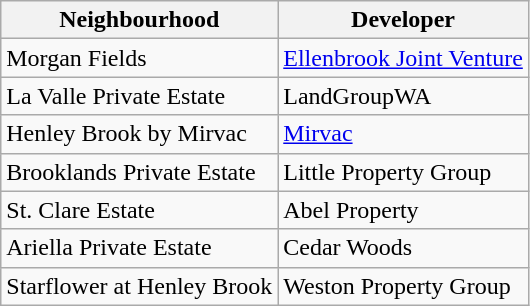<table class="wikitable">
<tr>
<th>Neighbourhood</th>
<th>Developer</th>
</tr>
<tr>
<td>Morgan Fields</td>
<td><a href='#'>Ellenbrook Joint Venture</a></td>
</tr>
<tr>
<td>La Valle Private Estate</td>
<td>LandGroupWA</td>
</tr>
<tr>
<td>Henley Brook by Mirvac</td>
<td><a href='#'>Mirvac</a></td>
</tr>
<tr>
<td>Brooklands Private Estate</td>
<td>Little Property Group</td>
</tr>
<tr>
<td>St. Clare Estate</td>
<td>Abel Property</td>
</tr>
<tr>
<td>Ariella Private Estate</td>
<td>Cedar Woods</td>
</tr>
<tr>
<td>Starflower at Henley Brook</td>
<td>Weston Property Group</td>
</tr>
</table>
